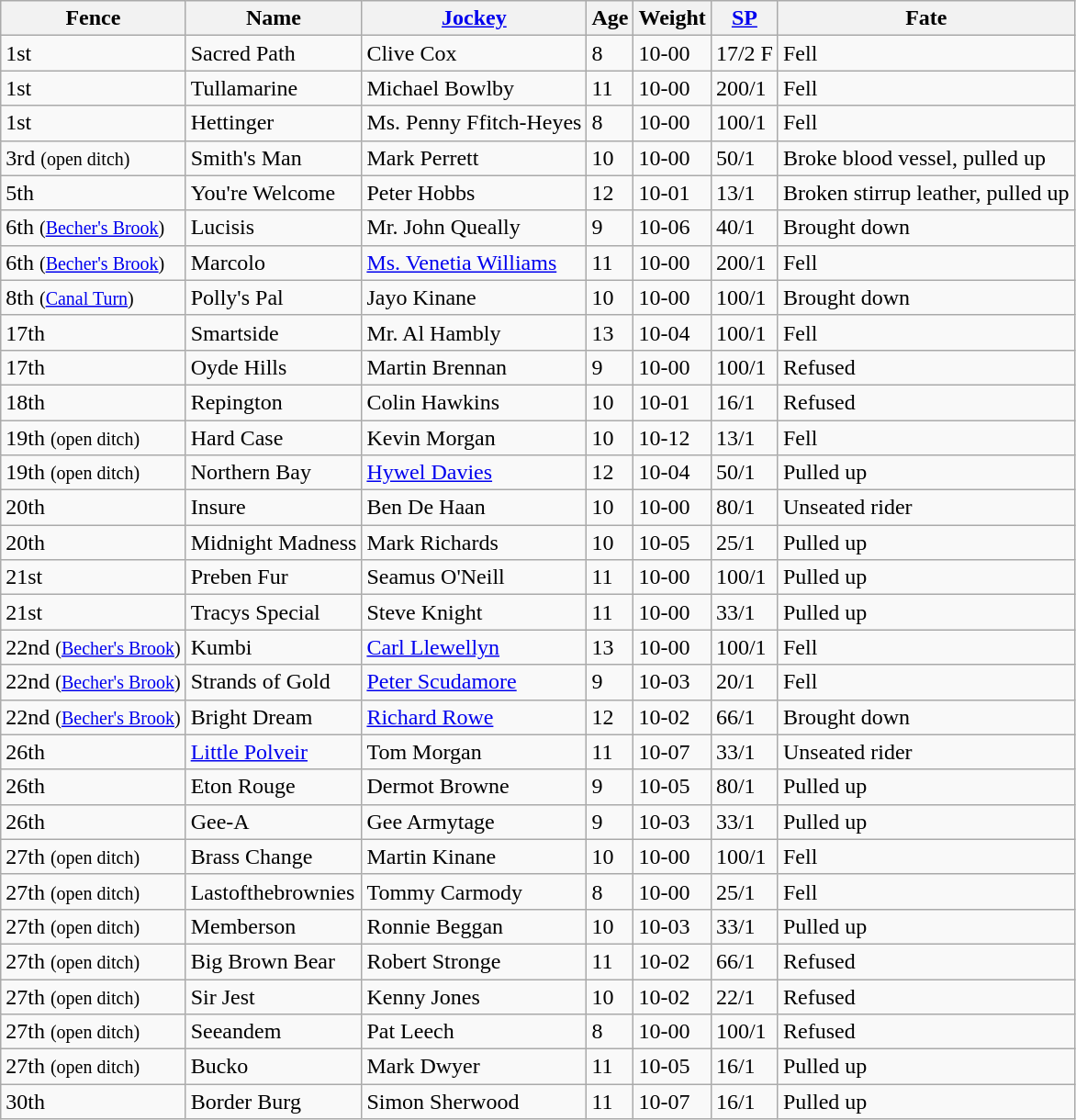<table class="wikitable sortable">
<tr>
<th>Fence</th>
<th>Name</th>
<th><a href='#'>Jockey</a></th>
<th>Age</th>
<th>Weight</th>
<th><a href='#'>SP</a></th>
<th>Fate</th>
</tr>
<tr>
<td>1st</td>
<td>Sacred Path</td>
<td>Clive Cox</td>
<td>8</td>
<td>10-00</td>
<td>17/2 F</td>
<td>Fell</td>
</tr>
<tr>
<td>1st</td>
<td>Tullamarine</td>
<td>Michael Bowlby</td>
<td>11</td>
<td>10-00</td>
<td>200/1</td>
<td>Fell</td>
</tr>
<tr>
<td>1st</td>
<td>Hettinger</td>
<td>Ms. Penny Ffitch-Heyes</td>
<td>8</td>
<td>10-00</td>
<td>100/1</td>
<td>Fell</td>
</tr>
<tr>
<td>3rd <small>(open ditch)</small></td>
<td>Smith's Man</td>
<td>Mark Perrett</td>
<td>10</td>
<td>10-00</td>
<td>50/1</td>
<td>Broke blood vessel, pulled up</td>
</tr>
<tr>
<td>5th</td>
<td>You're Welcome</td>
<td>Peter Hobbs</td>
<td>12</td>
<td>10-01</td>
<td>13/1</td>
<td>Broken stirrup leather, pulled up</td>
</tr>
<tr>
<td>6th <small>(<a href='#'>Becher's Brook</a>)</small></td>
<td>Lucisis</td>
<td>Mr. John Queally</td>
<td>9</td>
<td>10-06</td>
<td>40/1</td>
<td>Brought down</td>
</tr>
<tr>
<td>6th <small>(<a href='#'>Becher's Brook</a>)</small></td>
<td>Marcolo</td>
<td><a href='#'>Ms. Venetia Williams</a></td>
<td>11</td>
<td>10-00</td>
<td>200/1</td>
<td>Fell</td>
</tr>
<tr>
<td>8th <small>(<a href='#'>Canal Turn</a>)</small></td>
<td>Polly's Pal</td>
<td>Jayo Kinane</td>
<td>10</td>
<td>10-00</td>
<td>100/1</td>
<td>Brought down</td>
</tr>
<tr>
<td>17th</td>
<td>Smartside</td>
<td>Mr. Al Hambly</td>
<td>13</td>
<td>10-04</td>
<td>100/1</td>
<td>Fell</td>
</tr>
<tr>
<td>17th</td>
<td>Oyde Hills</td>
<td>Martin Brennan</td>
<td>9</td>
<td>10-00</td>
<td>100/1</td>
<td>Refused</td>
</tr>
<tr>
<td>18th</td>
<td>Repington</td>
<td>Colin Hawkins</td>
<td>10</td>
<td>10-01</td>
<td>16/1</td>
<td>Refused</td>
</tr>
<tr>
<td>19th <small>(open ditch)</small></td>
<td>Hard Case</td>
<td>Kevin Morgan</td>
<td>10</td>
<td>10-12</td>
<td>13/1</td>
<td>Fell</td>
</tr>
<tr>
<td>19th <small>(open ditch)</small></td>
<td>Northern Bay</td>
<td><a href='#'>Hywel Davies</a></td>
<td>12</td>
<td>10-04</td>
<td>50/1</td>
<td>Pulled up</td>
</tr>
<tr>
<td>20th</td>
<td>Insure</td>
<td>Ben De Haan</td>
<td>10</td>
<td>10-00</td>
<td>80/1</td>
<td>Unseated rider</td>
</tr>
<tr>
<td>20th</td>
<td>Midnight Madness</td>
<td>Mark Richards</td>
<td>10</td>
<td>10-05</td>
<td>25/1</td>
<td>Pulled up</td>
</tr>
<tr>
<td>21st</td>
<td>Preben Fur</td>
<td>Seamus O'Neill</td>
<td>11</td>
<td>10-00</td>
<td>100/1</td>
<td>Pulled up</td>
</tr>
<tr>
<td>21st</td>
<td>Tracys Special</td>
<td>Steve Knight</td>
<td>11</td>
<td>10-00</td>
<td>33/1</td>
<td>Pulled up</td>
</tr>
<tr>
<td>22nd <small>(<a href='#'>Becher's Brook</a>)</small></td>
<td>Kumbi</td>
<td><a href='#'>Carl Llewellyn</a></td>
<td>13</td>
<td>10-00</td>
<td>100/1</td>
<td>Fell</td>
</tr>
<tr>
<td>22nd <small>(<a href='#'>Becher's Brook</a>)</small></td>
<td>Strands of Gold</td>
<td><a href='#'>Peter Scudamore</a></td>
<td>9</td>
<td>10-03</td>
<td>20/1</td>
<td>Fell</td>
</tr>
<tr>
<td>22nd <small>(<a href='#'>Becher's Brook</a>)</small></td>
<td>Bright Dream</td>
<td><a href='#'>Richard Rowe</a></td>
<td>12</td>
<td>10-02</td>
<td>66/1</td>
<td>Brought down</td>
</tr>
<tr>
<td>26th</td>
<td><a href='#'>Little Polveir</a></td>
<td>Tom Morgan</td>
<td>11</td>
<td>10-07</td>
<td>33/1</td>
<td>Unseated rider</td>
</tr>
<tr>
<td>26th</td>
<td>Eton Rouge</td>
<td>Dermot Browne</td>
<td>9</td>
<td>10-05</td>
<td>80/1</td>
<td>Pulled up</td>
</tr>
<tr>
<td>26th</td>
<td>Gee-A</td>
<td>Gee Armytage</td>
<td>9</td>
<td>10-03</td>
<td>33/1</td>
<td>Pulled up</td>
</tr>
<tr>
<td>27th <small>(open ditch)</small></td>
<td>Brass Change</td>
<td>Martin Kinane</td>
<td>10</td>
<td>10-00</td>
<td>100/1</td>
<td>Fell</td>
</tr>
<tr>
<td>27th <small>(open ditch)</small></td>
<td>Lastofthebrownies</td>
<td>Tommy Carmody</td>
<td>8</td>
<td>10-00</td>
<td>25/1</td>
<td>Fell</td>
</tr>
<tr>
<td>27th <small>(open ditch)</small></td>
<td>Memberson</td>
<td>Ronnie Beggan</td>
<td>10</td>
<td>10-03</td>
<td>33/1</td>
<td>Pulled up</td>
</tr>
<tr>
<td>27th <small>(open ditch)</small></td>
<td>Big Brown Bear</td>
<td>Robert Stronge</td>
<td>11</td>
<td>10-02</td>
<td>66/1</td>
<td>Refused</td>
</tr>
<tr>
<td>27th <small>(open ditch)</small></td>
<td>Sir Jest</td>
<td>Kenny Jones</td>
<td>10</td>
<td>10-02</td>
<td>22/1</td>
<td>Refused</td>
</tr>
<tr>
<td>27th <small>(open ditch)</small></td>
<td>Seeandem</td>
<td>Pat Leech</td>
<td>8</td>
<td>10-00</td>
<td>100/1</td>
<td>Refused</td>
</tr>
<tr>
<td>27th <small>(open ditch)</small></td>
<td>Bucko</td>
<td>Mark Dwyer</td>
<td>11</td>
<td>10-05</td>
<td>16/1</td>
<td>Pulled up</td>
</tr>
<tr>
<td>30th</td>
<td>Border Burg</td>
<td>Simon Sherwood</td>
<td>11</td>
<td>10-07</td>
<td>16/1</td>
<td>Pulled up</td>
</tr>
</table>
